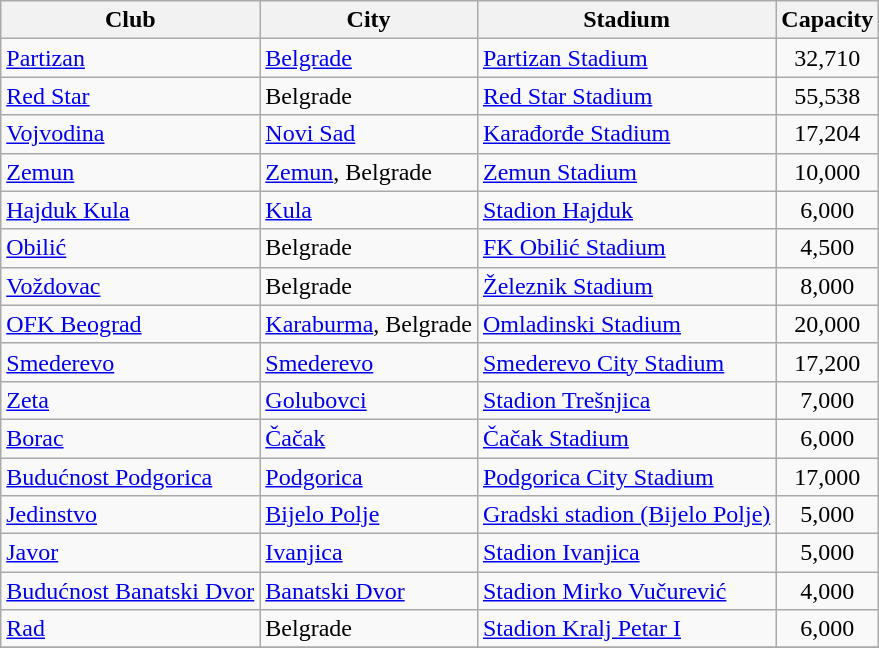<table class="wikitable sortable">
<tr>
<th>Club</th>
<th>City</th>
<th>Stadium</th>
<th>Capacity</th>
</tr>
<tr>
<td><a href='#'>Partizan</a></td>
<td><a href='#'>Belgrade</a></td>
<td><a href='#'>Partizan Stadium</a></td>
<td align="center">32,710</td>
</tr>
<tr>
<td><a href='#'>Red Star</a></td>
<td>Belgrade</td>
<td><a href='#'>Red Star Stadium</a></td>
<td align="center">55,538</td>
</tr>
<tr>
<td><a href='#'>Vojvodina</a></td>
<td><a href='#'>Novi Sad</a></td>
<td><a href='#'>Karađorđe Stadium</a></td>
<td align="center">17,204</td>
</tr>
<tr>
<td><a href='#'>Zemun</a></td>
<td><a href='#'>Zemun</a>, Belgrade</td>
<td><a href='#'>Zemun Stadium</a></td>
<td align="center">10,000</td>
</tr>
<tr>
<td><a href='#'>Hajduk Kula</a></td>
<td><a href='#'>Kula</a></td>
<td><a href='#'>Stadion Hajduk</a></td>
<td align="center">6,000</td>
</tr>
<tr>
<td><a href='#'>Obilić</a></td>
<td>Belgrade</td>
<td><a href='#'>FK Obilić Stadium</a></td>
<td align="center">4,500</td>
</tr>
<tr>
<td><a href='#'>Voždovac</a></td>
<td>Belgrade</td>
<td><a href='#'>Železnik Stadium</a></td>
<td align="center">8,000</td>
</tr>
<tr>
<td><a href='#'>OFK Beograd</a></td>
<td><a href='#'>Karaburma</a>, Belgrade</td>
<td><a href='#'>Omladinski Stadium</a></td>
<td align="center">20,000</td>
</tr>
<tr>
<td><a href='#'>Smederevo</a></td>
<td><a href='#'>Smederevo</a></td>
<td><a href='#'>Smederevo City Stadium</a></td>
<td align="center">17,200</td>
</tr>
<tr>
<td><a href='#'>Zeta</a></td>
<td><a href='#'>Golubovci</a></td>
<td><a href='#'>Stadion Trešnjica</a></td>
<td align="center">7,000</td>
</tr>
<tr>
<td><a href='#'>Borac</a></td>
<td><a href='#'>Čačak</a></td>
<td><a href='#'>Čačak Stadium</a></td>
<td align="center">6,000</td>
</tr>
<tr>
<td><a href='#'>Budućnost Podgorica</a></td>
<td><a href='#'>Podgorica</a></td>
<td><a href='#'>Podgorica City Stadium</a></td>
<td align="center">17,000</td>
</tr>
<tr>
<td><a href='#'>Jedinstvo</a></td>
<td><a href='#'>Bijelo Polje</a></td>
<td><a href='#'>Gradski stadion (Bijelo Polje)</a></td>
<td align="center">5,000</td>
</tr>
<tr>
<td><a href='#'>Javor</a></td>
<td><a href='#'>Ivanjica</a></td>
<td><a href='#'>Stadion Ivanjica</a></td>
<td align="center">5,000</td>
</tr>
<tr>
<td><a href='#'>Budućnost Banatski Dvor</a></td>
<td><a href='#'>Banatski Dvor</a></td>
<td><a href='#'>Stadion Mirko Vučurević</a></td>
<td align="center">4,000</td>
</tr>
<tr>
<td><a href='#'>Rad</a></td>
<td>Belgrade</td>
<td><a href='#'>Stadion Kralj Petar I</a></td>
<td align="center">6,000</td>
</tr>
<tr>
</tr>
</table>
